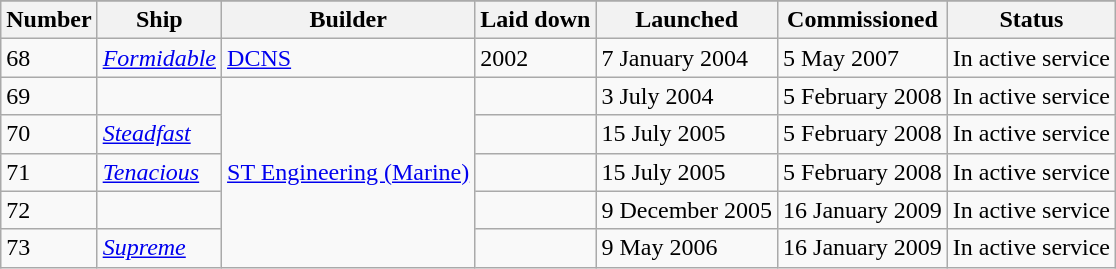<table class="wikitable">
<tr>
</tr>
<tr>
<th>Number</th>
<th>Ship</th>
<th>Builder</th>
<th>Laid down</th>
<th>Launched</th>
<th>Commissioned</th>
<th>Status</th>
</tr>
<tr>
<td>68</td>
<td><em><a href='#'>Formidable</a></em></td>
<td><a href='#'>DCNS</a></td>
<td>2002</td>
<td>7 January 2004</td>
<td>5 May 2007</td>
<td>In active service</td>
</tr>
<tr>
<td>69</td>
<td></td>
<td rowspan=5><a href='#'>ST Engineering (Marine)</a></td>
<td></td>
<td>3 July 2004</td>
<td>5 February 2008</td>
<td>In active service</td>
</tr>
<tr>
<td>70</td>
<td><em><a href='#'>Steadfast</a></em></td>
<td></td>
<td>15 July 2005</td>
<td>5 February 2008</td>
<td>In active service</td>
</tr>
<tr>
<td>71</td>
<td><em><a href='#'>Tenacious</a></em></td>
<td></td>
<td>15 July 2005</td>
<td>5 February 2008</td>
<td>In active service</td>
</tr>
<tr>
<td>72</td>
<td></td>
<td></td>
<td>9 December 2005</td>
<td>16 January 2009</td>
<td>In active service</td>
</tr>
<tr>
<td>73</td>
<td><em><a href='#'>Supreme</a></em></td>
<td></td>
<td>9 May 2006</td>
<td>16 January 2009</td>
<td>In active service</td>
</tr>
</table>
